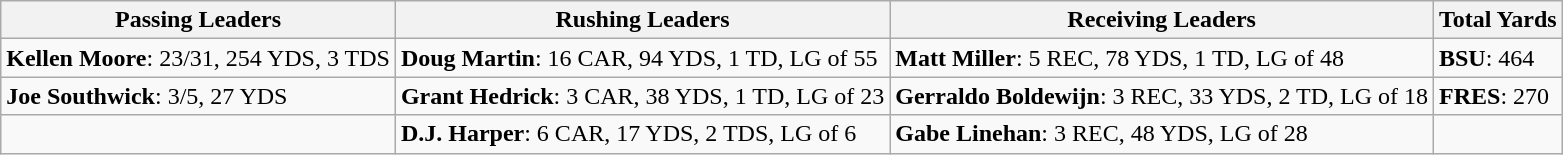<table class="wikitable">
<tr>
<th>Passing Leaders</th>
<th>Rushing Leaders</th>
<th>Receiving Leaders</th>
<th>Total Yards</th>
</tr>
<tr>
<td><strong>Kellen Moore</strong>: 23/31, 254 YDS, 3 TDS</td>
<td><strong>Doug Martin</strong>: 16 CAR, 94 YDS, 1 TD, LG of 55</td>
<td><strong>Matt Miller</strong>: 5 REC, 78 YDS, 1 TD, LG of 48</td>
<td><strong>BSU</strong>: 464</td>
</tr>
<tr>
<td><strong>Joe Southwick</strong>: 3/5, 27 YDS</td>
<td><strong>Grant Hedrick</strong>: 3 CAR, 38 YDS, 1 TD, LG of 23</td>
<td><strong>Gerraldo Boldewijn</strong>: 3 REC, 33 YDS, 2 TD, LG of 18</td>
<td><strong>FRES</strong>: 270</td>
</tr>
<tr>
<td></td>
<td><strong>D.J. Harper</strong>: 6 CAR, 17 YDS, 2 TDS, LG of 6</td>
<td><strong>Gabe Linehan</strong>: 3 REC, 48 YDS, LG of 28</td>
<td></td>
</tr>
</table>
